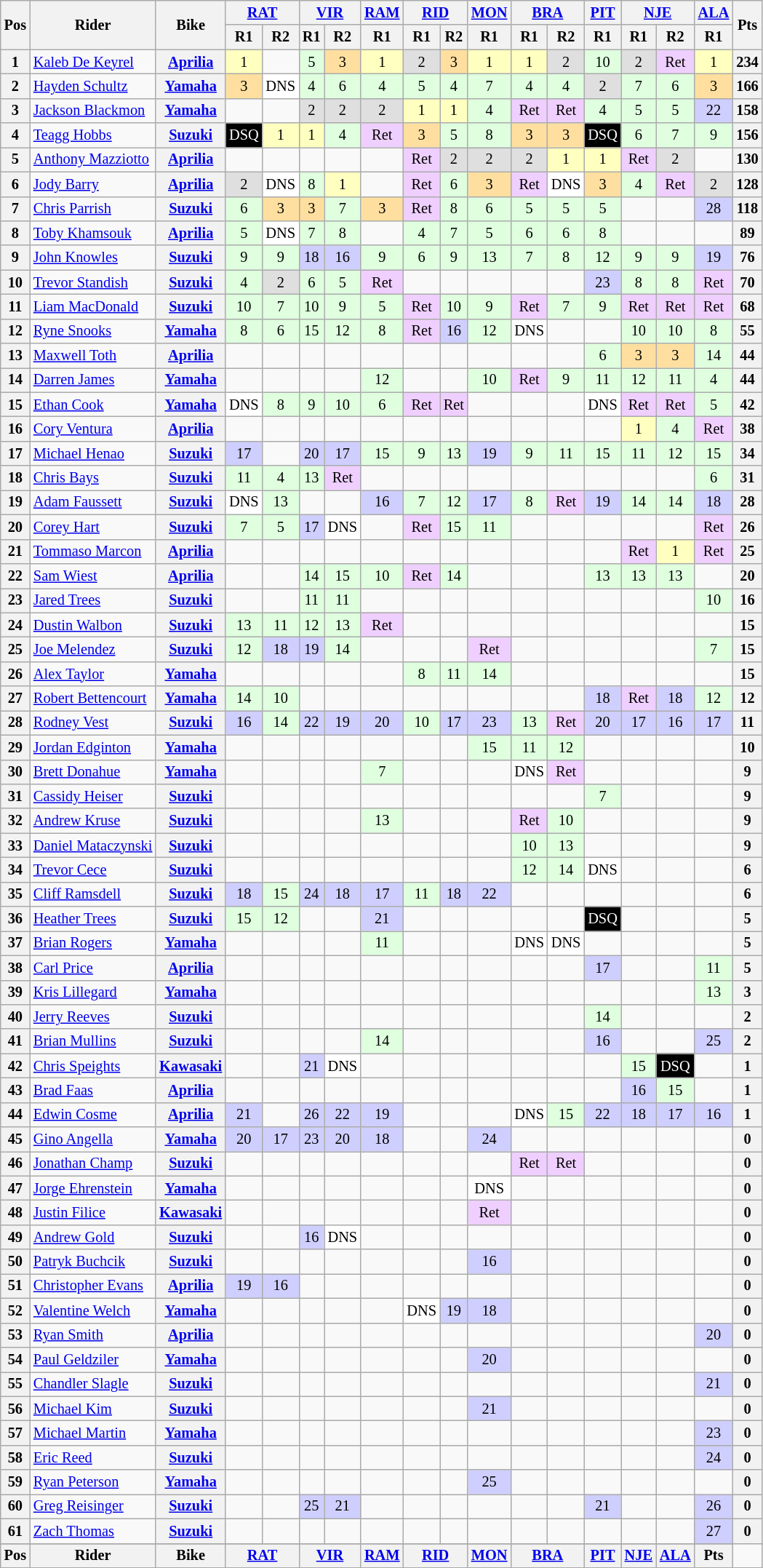<table class="wikitable" style="font-size: 85%; text-align: center;">
<tr valign="top">
<th valign="middle" rowspan=2>Pos</th>
<th valign="middle" rowspan=2>Rider</th>
<th valign="middle" rowspan=2>Bike</th>
<th colspan=2><a href='#'>RAT</a><br></th>
<th colspan=2><a href='#'>VIR</a><br></th>
<th colspan=1><a href='#'>RAM</a><br></th>
<th colspan=2><a href='#'>RID</a><br></th>
<th colspan=1><a href='#'>MON</a><br></th>
<th colspan=2><a href='#'>BRA</a><br></th>
<th colspan=1><a href='#'>PIT</a><br></th>
<th colspan=2><a href='#'>NJE</a><br></th>
<th colspan=1><a href='#'>ALA</a><br></th>
<th valign="middle" rowspan=2>Pts</th>
</tr>
<tr>
<th>R1</th>
<th>R2</th>
<th>R1</th>
<th>R2</th>
<th>R1</th>
<th>R1</th>
<th>R2</th>
<th>R1</th>
<th>R1</th>
<th>R2</th>
<th>R1</th>
<th>R1</th>
<th>R2</th>
<th>R1</th>
</tr>
<tr>
<th>1</th>
<td align=left> <a href='#'>Kaleb De Keyrel</a></td>
<th><a href='#'>Aprilia</a></th>
<td style="background:#ffffbf;">1</td>
<td></td>
<td style="background:#dfffdf;">5</td>
<td style="background:#ffdf9f;">3</td>
<td style="background:#ffffbf;">1</td>
<td style="background:#dfdfdf;">2</td>
<td style="background:#ffdf9f;">3</td>
<td style="background:#ffffbf;">1</td>
<td style="background:#ffffbf;">1</td>
<td style="background:#dfdfdf;">2</td>
<td style="background:#dfffdf;">10</td>
<td style="background:#dfdfdf;">2</td>
<td style="background:#efcfff;">Ret</td>
<td style="background:#ffffbf;">1</td>
<th>234</th>
</tr>
<tr>
<th>2</th>
<td align=left> <a href='#'>Hayden Schultz</a></td>
<th><a href='#'>Yamaha</a></th>
<td style="background:#ffdf9f;">3</td>
<td style="background:#ffffff;">DNS</td>
<td style="background:#dfffdf;">4</td>
<td style="background:#dfffdf;">6</td>
<td style="background:#dfffdf;">4</td>
<td style="background:#dfffdf;">5</td>
<td style="background:#dfffdf;">4</td>
<td style="background:#dfffdf;">7</td>
<td style="background:#dfffdf;">4</td>
<td style="background:#dfffdf;">4</td>
<td style="background:#dfdfdf;">2</td>
<td style="background:#dfffdf;">7</td>
<td style="background:#dfffdf;">6</td>
<td style="background:#ffdf9f;">3</td>
<th>166</th>
</tr>
<tr>
<th>3</th>
<td align=left> <a href='#'>Jackson Blackmon</a></td>
<th><a href='#'>Yamaha</a></th>
<td></td>
<td></td>
<td style="background:#dfdfdf;">2</td>
<td style="background:#dfdfdf;">2</td>
<td style="background:#dfdfdf;">2</td>
<td style="background:#ffffbf;">1</td>
<td style="background:#ffffbf;">1</td>
<td style="background:#dfffdf;">4</td>
<td style="background:#efcfff;">Ret</td>
<td style="background:#efcfff;">Ret</td>
<td style="background:#dfffdf;">4</td>
<td style="background:#dfffdf;">5</td>
<td style="background:#dfffdf;">5</td>
<td style="background:#cfcfff;">22</td>
<th>158</th>
</tr>
<tr>
<th>4</th>
<td align=left> <a href='#'>Teagg Hobbs</a></td>
<th><a href='#'>Suzuki</a></th>
<td style="background:#000000; letter-spacing:0px; color:white">DSQ</td>
<td style="background:#ffffbf;">1</td>
<td style="background:#ffffbf;">1</td>
<td style="background:#dfffdf;">4</td>
<td style="background:#efcfff;">Ret</td>
<td style="background:#ffdf9f;">3</td>
<td style="background:#dfffdf;">5</td>
<td style="background:#dfffdf;">8</td>
<td style="background:#ffdf9f;">3</td>
<td style="background:#ffdf9f;">3</td>
<td style="background:#000000; letter-spacing:0px; color:white">DSQ</td>
<td style="background:#dfffdf;">6</td>
<td style="background:#dfffdf;">7</td>
<td style="background:#dfffdf;">9</td>
<th>156</th>
</tr>
<tr>
<th>5</th>
<td align=left> <a href='#'>Anthony Mazziotto</a></td>
<th><a href='#'>Aprilia</a></th>
<td></td>
<td></td>
<td></td>
<td></td>
<td></td>
<td style="background:#efcfff;">Ret</td>
<td style="background:#dfdfdf;">2</td>
<td style="background:#dfdfdf;">2</td>
<td style="background:#dfdfdf;">2</td>
<td style="background:#ffffbf;">1</td>
<td style="background:#ffffbf;">1</td>
<td style="background:#efcfff;">Ret</td>
<td style="background:#dfdfdf;">2</td>
<td></td>
<th>130</th>
</tr>
<tr>
<th>6</th>
<td align=left> <a href='#'>Jody Barry</a></td>
<th><a href='#'>Aprilia</a></th>
<td style="background:#dfdfdf;">2</td>
<td style="background:#ffffff;">DNS</td>
<td style="background:#dfffdf;">8</td>
<td style="background:#ffffbf;">1</td>
<td></td>
<td style="background:#efcfff;">Ret</td>
<td style="background:#dfffdf;">6</td>
<td style="background:#ffdf9f;">3</td>
<td style="background:#efcfff;">Ret</td>
<td style="background:#ffffff;">DNS</td>
<td style="background:#ffdf9f;">3</td>
<td style="background:#dfffdf;">4</td>
<td style="background:#efcfff;">Ret</td>
<td style="background:#dfdfdf;">2</td>
<th>128</th>
</tr>
<tr>
<th>7</th>
<td align=left> <a href='#'>Chris Parrish</a></td>
<th><a href='#'>Suzuki</a></th>
<td style="background:#dfffdf;">6</td>
<td style="background:#ffdf9f;">3</td>
<td style="background:#ffdf9f;">3</td>
<td style="background:#dfffdf;">7</td>
<td style="background:#ffdf9f;">3</td>
<td style="background:#efcfff;">Ret</td>
<td style="background:#dfffdf;">8</td>
<td style="background:#dfffdf;">6</td>
<td style="background:#dfffdf;">5</td>
<td style="background:#dfffdf;">5</td>
<td style="background:#dfffdf;">5</td>
<td></td>
<td></td>
<td style="background:#cfcfff;">28</td>
<th>118</th>
</tr>
<tr>
<th>8</th>
<td align=left> <a href='#'>Toby Khamsouk</a></td>
<th><a href='#'>Aprilia</a></th>
<td style="background:#dfffdf;">5</td>
<td style="background:#ffffff;">DNS</td>
<td style="background:#dfffdf;">7</td>
<td style="background:#dfffdf;">8</td>
<td></td>
<td style="background:#dfffdf;">4</td>
<td style="background:#dfffdf;">7</td>
<td style="background:#dfffdf;">5</td>
<td style="background:#dfffdf;">6</td>
<td style="background:#dfffdf;">6</td>
<td style="background:#dfffdf;">8</td>
<td></td>
<td></td>
<td></td>
<th>89</th>
</tr>
<tr>
<th>9</th>
<td align=left> <a href='#'>John Knowles</a></td>
<th><a href='#'>Suzuki</a></th>
<td style="background:#dfffdf;">9</td>
<td style="background:#dfffdf;">9</td>
<td style="background:#cfcfff;">18</td>
<td style="background:#cfcfff;">16</td>
<td style="background:#dfffdf;">9</td>
<td style="background:#dfffdf;">6</td>
<td style="background:#dfffdf;">9</td>
<td style="background:#dfffdf;">13</td>
<td style="background:#dfffdf;">7</td>
<td style="background:#dfffdf;">8</td>
<td style="background:#dfffdf;">12</td>
<td style="background:#dfffdf;">9</td>
<td style="background:#dfffdf;">9</td>
<td style="background:#cfcfff;">19</td>
<th>76</th>
</tr>
<tr>
<th>10</th>
<td align=left> <a href='#'>Trevor Standish</a></td>
<th><a href='#'>Suzuki</a></th>
<td style="background:#dfffdf;">4</td>
<td style="background:#dfdfdf;">2</td>
<td style="background:#dfffdf;">6</td>
<td style="background:#dfffdf;">5</td>
<td style="background:#efcfff;">Ret</td>
<td></td>
<td></td>
<td></td>
<td></td>
<td></td>
<td style="background:#cfcfff;">23</td>
<td style="background:#dfffdf;">8</td>
<td style="background:#dfffdf;">8</td>
<td style="background:#efcfff;">Ret</td>
<th>70</th>
</tr>
<tr>
<th>11</th>
<td align=left> <a href='#'>Liam MacDonald</a></td>
<th><a href='#'>Suzuki</a></th>
<td style="background:#dfffdf;">10</td>
<td style="background:#dfffdf;">7</td>
<td style="background:#dfffdf;">10</td>
<td style="background:#dfffdf;">9</td>
<td style="background:#dfffdf;">5</td>
<td style="background:#efcfff;">Ret</td>
<td style="background:#dfffdf;">10</td>
<td style="background:#dfffdf;">9</td>
<td style="background:#efcfff;">Ret</td>
<td style="background:#dfffdf;">7</td>
<td style="background:#dfffdf;">9</td>
<td style="background:#efcfff;">Ret</td>
<td style="background:#efcfff;">Ret</td>
<td style="background:#efcfff;">Ret</td>
<th>68</th>
</tr>
<tr>
<th>12</th>
<td align=left> <a href='#'>Ryne Snooks</a></td>
<th><a href='#'>Yamaha</a></th>
<td style="background:#dfffdf;">8</td>
<td style="background:#dfffdf;">6</td>
<td style="background:#dfffdf;">15</td>
<td style="background:#dfffdf;">12</td>
<td style="background:#dfffdf;">8</td>
<td style="background:#efcfff;">Ret</td>
<td style="background:#cfcfff;">16</td>
<td style="background:#dfffdf;">12</td>
<td style="background:#ffffff;">DNS</td>
<td></td>
<td></td>
<td style="background:#dfffdf;">10</td>
<td style="background:#dfffdf;">10</td>
<td style="background:#dfffdf;">8</td>
<th>55</th>
</tr>
<tr>
<th>13</th>
<td align=left> <a href='#'>Maxwell Toth</a></td>
<th><a href='#'>Aprilia</a></th>
<td></td>
<td></td>
<td></td>
<td></td>
<td></td>
<td></td>
<td></td>
<td></td>
<td></td>
<td></td>
<td style="background:#dfffdf;">6</td>
<td style="background:#ffdf9f;">3</td>
<td style="background:#ffdf9f;">3</td>
<td style="background:#dfffdf;">14</td>
<th>44</th>
</tr>
<tr>
<th>14</th>
<td align=left> <a href='#'>Darren James</a></td>
<th><a href='#'>Yamaha</a></th>
<td></td>
<td></td>
<td></td>
<td></td>
<td style="background:#dfffdf;">12</td>
<td></td>
<td></td>
<td style="background:#dfffdf;">10</td>
<td style="background:#efcfff;">Ret</td>
<td style="background:#dfffdf;">9</td>
<td style="background:#dfffdf;">11</td>
<td style="background:#dfffdf;">12</td>
<td style="background:#dfffdf;">11</td>
<td style="background:#dfffdf;">4</td>
<th>44</th>
</tr>
<tr>
<th>15</th>
<td align=left> <a href='#'>Ethan Cook</a></td>
<th><a href='#'>Yamaha</a></th>
<td style="background:#ffffff;">DNS</td>
<td style="background:#dfffdf;">8</td>
<td style="background:#dfffdf;">9</td>
<td style="background:#dfffdf;">10</td>
<td style="background:#dfffdf;">6</td>
<td style="background:#efcfff;">Ret</td>
<td style="background:#efcfff;">Ret</td>
<td></td>
<td></td>
<td></td>
<td style="background:#ffffff;">DNS</td>
<td style="background:#efcfff;">Ret</td>
<td style="background:#efcfff;">Ret</td>
<td style="background:#dfffdf;">5</td>
<th>42</th>
</tr>
<tr>
<th>16</th>
<td align=left> <a href='#'>Cory Ventura</a></td>
<th><a href='#'>Aprilia</a></th>
<td></td>
<td></td>
<td></td>
<td></td>
<td></td>
<td></td>
<td></td>
<td></td>
<td></td>
<td></td>
<td></td>
<td style="background:#ffffbf;">1</td>
<td style="background:#dfffdf;">4</td>
<td style="background:#efcfff;">Ret</td>
<th>38</th>
</tr>
<tr>
<th>17</th>
<td align=left> <a href='#'>Michael Henao</a></td>
<th><a href='#'>Suzuki</a></th>
<td style="background:#cfcfff;">17</td>
<td></td>
<td style="background:#cfcfff;">20</td>
<td style="background:#cfcfff;">17</td>
<td style="background:#dfffdf;">15</td>
<td style="background:#dfffdf;">9</td>
<td style="background:#dfffdf;">13</td>
<td style="background:#cfcfff;">19</td>
<td style="background:#dfffdf;">9</td>
<td style="background:#dfffdf;">11</td>
<td style="background:#dfffdf;">15</td>
<td style="background:#dfffdf;">11</td>
<td style="background:#dfffdf;">12</td>
<td style="background:#dfffdf;">15</td>
<th>34</th>
</tr>
<tr>
<th>18</th>
<td align=left> <a href='#'>Chris Bays</a></td>
<th><a href='#'>Suzuki</a></th>
<td style="background:#dfffdf;">11</td>
<td style="background:#dfffdf;">4</td>
<td style="background:#dfffdf;">13</td>
<td style="background:#efcfff;">Ret</td>
<td></td>
<td></td>
<td></td>
<td></td>
<td></td>
<td></td>
<td></td>
<td></td>
<td></td>
<td style="background:#dfffdf;">6</td>
<th>31</th>
</tr>
<tr>
<th>19</th>
<td align=left> <a href='#'>Adam Faussett</a></td>
<th><a href='#'>Suzuki</a></th>
<td style="background:#ffffff;">DNS</td>
<td style="background:#dfffdf;">13</td>
<td></td>
<td></td>
<td style="background:#cfcfff;">16</td>
<td style="background:#dfffdf;">7</td>
<td style="background:#dfffdf;">12</td>
<td style="background:#cfcfff;">17</td>
<td style="background:#dfffdf;">8</td>
<td style="background:#efcfff;">Ret</td>
<td style="background:#cfcfff;">19</td>
<td style="background:#dfffdf;">14</td>
<td style="background:#dfffdf;">14</td>
<td style="background:#cfcfff;">18</td>
<th>28</th>
</tr>
<tr>
<th>20</th>
<td align=left> <a href='#'>Corey Hart</a></td>
<th><a href='#'>Suzuki</a></th>
<td style="background:#dfffdf;">7</td>
<td style="background:#dfffdf;">5</td>
<td style="background:#cfcfff;">17</td>
<td style="background:#ffffff;">DNS</td>
<td></td>
<td style="background:#efcfff;">Ret</td>
<td style="background:#dfffdf;">15</td>
<td style="background:#dfffdf;">11</td>
<td></td>
<td></td>
<td></td>
<td></td>
<td></td>
<td style="background:#efcfff;">Ret</td>
<th>26</th>
</tr>
<tr>
<th>21</th>
<td align=left> <a href='#'>Tommaso Marcon</a></td>
<th><a href='#'>Aprilia</a></th>
<td></td>
<td></td>
<td></td>
<td></td>
<td></td>
<td></td>
<td></td>
<td></td>
<td></td>
<td></td>
<td></td>
<td style="background:#efcfff;">Ret</td>
<td style="background:#ffffbf;">1</td>
<td style="background:#efcfff;">Ret</td>
<th>25</th>
</tr>
<tr>
<th>22</th>
<td align=left> <a href='#'>Sam Wiest</a></td>
<th><a href='#'>Aprilia</a></th>
<td></td>
<td></td>
<td style="background:#dfffdf;">14</td>
<td style="background:#dfffdf;">15</td>
<td style="background:#dfffdf;">10</td>
<td style="background:#efcfff;">Ret</td>
<td style="background:#dfffdf;">14</td>
<td></td>
<td></td>
<td></td>
<td style="background:#dfffdf;">13</td>
<td style="background:#dfffdf;">13</td>
<td style="background:#dfffdf;">13</td>
<td></td>
<th>20</th>
</tr>
<tr>
<th>23</th>
<td align=left> <a href='#'>Jared Trees</a></td>
<th><a href='#'>Suzuki</a></th>
<td></td>
<td></td>
<td style="background:#dfffdf;">11</td>
<td style="background:#dfffdf;">11</td>
<td></td>
<td></td>
<td></td>
<td></td>
<td></td>
<td></td>
<td></td>
<td></td>
<td></td>
<td style="background:#dfffdf;">10</td>
<th>16</th>
</tr>
<tr>
<th>24</th>
<td align=left> <a href='#'>Dustin Walbon</a></td>
<th><a href='#'>Suzuki</a></th>
<td style="background:#dfffdf;">13</td>
<td style="background:#dfffdf;">11</td>
<td style="background:#dfffdf;">12</td>
<td style="background:#dfffdf;">13</td>
<td style="background:#efcfff;">Ret</td>
<td></td>
<td></td>
<td></td>
<td></td>
<td></td>
<td></td>
<td></td>
<td></td>
<td></td>
<th>15</th>
</tr>
<tr>
<th>25</th>
<td align=left> <a href='#'>Joe Melendez</a></td>
<th><a href='#'>Suzuki</a></th>
<td style="background:#dfffdf;">12</td>
<td style="background:#cfcfff;">18</td>
<td style="background:#cfcfff;">19</td>
<td style="background:#dfffdf;">14</td>
<td></td>
<td></td>
<td></td>
<td style="background:#efcfff;">Ret</td>
<td></td>
<td></td>
<td></td>
<td></td>
<td></td>
<td style="background:#dfffdf;">7</td>
<th>15</th>
</tr>
<tr>
<th>26</th>
<td align=left> <a href='#'>Alex Taylor</a></td>
<th><a href='#'>Yamaha</a></th>
<td></td>
<td></td>
<td></td>
<td></td>
<td></td>
<td style="background:#dfffdf;">8</td>
<td style="background:#dfffdf;">11</td>
<td style="background:#dfffdf;">14</td>
<td></td>
<td></td>
<td></td>
<td></td>
<td></td>
<td></td>
<th>15</th>
</tr>
<tr>
<th>27</th>
<td align=left> <a href='#'>Robert Bettencourt</a></td>
<th><a href='#'>Yamaha</a></th>
<td style="background:#dfffdf;">14</td>
<td style="background:#dfffdf;">10</td>
<td></td>
<td></td>
<td></td>
<td></td>
<td></td>
<td></td>
<td></td>
<td></td>
<td style="background:#cfcfff;">18</td>
<td style="background:#efcfff;">Ret</td>
<td style="background:#cfcfff;">18</td>
<td style="background:#dfffdf;">12</td>
<th>12</th>
</tr>
<tr>
<th>28</th>
<td align=left> <a href='#'>Rodney Vest</a></td>
<th><a href='#'>Suzuki</a></th>
<td style="background:#cfcfff;">16</td>
<td style="background:#dfffdf;">14</td>
<td style="background:#cfcfff;">22</td>
<td style="background:#cfcfff;">19</td>
<td style="background:#cfcfff;">20</td>
<td style="background:#dfffdf;">10</td>
<td style="background:#cfcfff;">17</td>
<td style="background:#cfcfff;">23</td>
<td style="background:#dfffdf;">13</td>
<td style="background:#efcfff;">Ret</td>
<td style="background:#cfcfff;">20</td>
<td style="background:#cfcfff;">17</td>
<td style="background:#cfcfff;">16</td>
<td style="background:#cfcfff;">17</td>
<th>11</th>
</tr>
<tr>
<th>29</th>
<td align=left> <a href='#'>Jordan Edginton</a></td>
<th><a href='#'>Yamaha</a></th>
<td></td>
<td></td>
<td></td>
<td></td>
<td></td>
<td></td>
<td></td>
<td style="background:#dfffdf;">15</td>
<td style="background:#dfffdf;">11</td>
<td style="background:#dfffdf;">12</td>
<td></td>
<td></td>
<td></td>
<td></td>
<th>10</th>
</tr>
<tr>
<th>30</th>
<td align=left> <a href='#'>Brett Donahue</a></td>
<th><a href='#'>Yamaha</a></th>
<td></td>
<td></td>
<td></td>
<td></td>
<td style="background:#dfffdf;">7</td>
<td></td>
<td></td>
<td></td>
<td style="background:#ffffff;">DNS</td>
<td style="background:#efcfff;">Ret</td>
<td></td>
<td></td>
<td></td>
<td></td>
<th>9</th>
</tr>
<tr>
<th>31</th>
<td align=left> <a href='#'>Cassidy Heiser</a></td>
<th><a href='#'>Suzuki</a></th>
<td></td>
<td></td>
<td></td>
<td></td>
<td></td>
<td></td>
<td></td>
<td></td>
<td></td>
<td></td>
<td style="background:#dfffdf;">7</td>
<td></td>
<td></td>
<td></td>
<th>9</th>
</tr>
<tr>
<th>32</th>
<td align=left> <a href='#'>Andrew Kruse</a></td>
<th><a href='#'>Suzuki</a></th>
<td></td>
<td></td>
<td></td>
<td></td>
<td style="background:#dfffdf;">13</td>
<td></td>
<td></td>
<td></td>
<td style="background:#efcfff;">Ret</td>
<td style="background:#dfffdf;">10</td>
<td></td>
<td></td>
<td></td>
<td></td>
<th>9</th>
</tr>
<tr>
<th>33</th>
<td align=left> <a href='#'>Daniel Mataczynski</a></td>
<th><a href='#'>Suzuki</a></th>
<td></td>
<td></td>
<td></td>
<td></td>
<td></td>
<td></td>
<td></td>
<td></td>
<td style="background:#dfffdf;">10</td>
<td style="background:#dfffdf;">13</td>
<td></td>
<td></td>
<td></td>
<td></td>
<th>9</th>
</tr>
<tr>
<th>34</th>
<td align=left> <a href='#'>Trevor Cece</a></td>
<th><a href='#'>Suzuki</a></th>
<td></td>
<td></td>
<td></td>
<td></td>
<td></td>
<td></td>
<td></td>
<td></td>
<td style="background:#dfffdf;">12</td>
<td style="background:#dfffdf;">14</td>
<td style="background:#ffffff;">DNS</td>
<td></td>
<td></td>
<td></td>
<th>6</th>
</tr>
<tr>
<th>35</th>
<td align=left> <a href='#'>Cliff Ramsdell</a></td>
<th><a href='#'>Suzuki</a></th>
<td style="background:#cfcfff;">18</td>
<td style="background:#dfffdf;">15</td>
<td style="background:#cfcfff;">24</td>
<td style="background:#cfcfff;">18</td>
<td style="background:#cfcfff;">17</td>
<td style="background:#dfffdf;">11</td>
<td style="background:#cfcfff;">18</td>
<td style="background:#cfcfff;">22</td>
<td></td>
<td></td>
<td></td>
<td></td>
<td></td>
<td></td>
<th>6</th>
</tr>
<tr>
<th>36</th>
<td align=left> <a href='#'>Heather Trees</a></td>
<th><a href='#'>Suzuki</a></th>
<td style="background:#dfffdf;">15</td>
<td style="background:#dfffdf;">12</td>
<td></td>
<td></td>
<td style="background:#cfcfff;">21</td>
<td></td>
<td></td>
<td></td>
<td></td>
<td></td>
<td style="background:#000000; letter-spacing:0px; color:white">DSQ</td>
<td></td>
<td></td>
<td></td>
<th>5</th>
</tr>
<tr>
<th>37</th>
<td align=left> <a href='#'>Brian Rogers</a></td>
<th><a href='#'>Yamaha</a></th>
<td></td>
<td></td>
<td></td>
<td></td>
<td style="background:#dfffdf;">11</td>
<td></td>
<td></td>
<td></td>
<td style="background:#ffffff;">DNS</td>
<td style="background:#ffffff;">DNS</td>
<td></td>
<td></td>
<td></td>
<td></td>
<th>5</th>
</tr>
<tr>
<th>38</th>
<td align=left> <a href='#'>Carl Price</a></td>
<th><a href='#'>Aprilia</a></th>
<td></td>
<td></td>
<td></td>
<td></td>
<td></td>
<td></td>
<td></td>
<td></td>
<td></td>
<td></td>
<td style="background:#cfcfff;">17</td>
<td></td>
<td></td>
<td style="background:#dfffdf;">11</td>
<th>5</th>
</tr>
<tr>
<th>39</th>
<td align=left> <a href='#'>Kris Lillegard</a></td>
<th><a href='#'>Yamaha</a></th>
<td></td>
<td></td>
<td></td>
<td></td>
<td></td>
<td></td>
<td></td>
<td></td>
<td></td>
<td></td>
<td></td>
<td></td>
<td></td>
<td style="background:#dfffdf;">13</td>
<th>3</th>
</tr>
<tr>
<th>40</th>
<td align=left> <a href='#'>Jerry Reeves</a></td>
<th><a href='#'>Suzuki</a></th>
<td></td>
<td></td>
<td></td>
<td></td>
<td></td>
<td></td>
<td></td>
<td></td>
<td></td>
<td></td>
<td style="background:#dfffdf;">14</td>
<td></td>
<td></td>
<td></td>
<th>2</th>
</tr>
<tr>
<th>41</th>
<td align=left> <a href='#'>Brian Mullins</a></td>
<th><a href='#'>Suzuki</a></th>
<td></td>
<td></td>
<td></td>
<td></td>
<td style="background:#dfffdf;">14</td>
<td></td>
<td></td>
<td></td>
<td></td>
<td></td>
<td style="background:#cfcfff;">16</td>
<td></td>
<td></td>
<td style="background:#cfcfff;">25</td>
<th>2</th>
</tr>
<tr>
<th>42</th>
<td align=left> <a href='#'>Chris Speights</a></td>
<th><a href='#'>Kawasaki</a></th>
<td></td>
<td></td>
<td style="background:#cfcfff;">21</td>
<td style="background:#ffffff;">DNS</td>
<td></td>
<td></td>
<td></td>
<td></td>
<td></td>
<td></td>
<td></td>
<td style="background:#dfffdf;">15</td>
<td style="background:#000000; letter-spacing:0px; color:white">DSQ</td>
<td></td>
<th>1</th>
</tr>
<tr>
<th>43</th>
<td align=left> <a href='#'>Brad Faas</a></td>
<th><a href='#'>Aprilia</a></th>
<td></td>
<td></td>
<td></td>
<td></td>
<td></td>
<td></td>
<td></td>
<td></td>
<td></td>
<td></td>
<td></td>
<td style="background:#cfcfff;">16</td>
<td style="background:#dfffdf;">15</td>
<td></td>
<th>1</th>
</tr>
<tr>
<th>44</th>
<td align=left> <a href='#'>Edwin Cosme</a></td>
<th><a href='#'>Aprilia</a></th>
<td style="background:#cfcfff;">21</td>
<td></td>
<td style="background:#cfcfff;">26</td>
<td style="background:#cfcfff;">22</td>
<td style="background:#cfcfff;">19</td>
<td></td>
<td></td>
<td></td>
<td style="background:#ffffff;">DNS</td>
<td style="background:#dfffdf;">15</td>
<td style="background:#cfcfff;">22</td>
<td style="background:#cfcfff;">18</td>
<td style="background:#cfcfff;">17</td>
<td style="background:#cfcfff;">16</td>
<th>1</th>
</tr>
<tr>
<th>45</th>
<td align=left> <a href='#'>Gino Angella</a></td>
<th><a href='#'>Yamaha</a></th>
<td style="background:#cfcfff;">20</td>
<td style="background:#cfcfff;">17</td>
<td style="background:#cfcfff;">23</td>
<td style="background:#cfcfff;">20</td>
<td style="background:#cfcfff;">18</td>
<td></td>
<td></td>
<td style="background:#cfcfff;">24</td>
<td></td>
<td></td>
<td></td>
<td></td>
<td></td>
<td></td>
<th>0</th>
</tr>
<tr>
<th>46</th>
<td align=left> <a href='#'>Jonathan Champ</a></td>
<th><a href='#'>Suzuki</a></th>
<td></td>
<td></td>
<td></td>
<td></td>
<td></td>
<td></td>
<td></td>
<td></td>
<td style="background:#efcfff;">Ret</td>
<td style="background:#efcfff;">Ret</td>
<td></td>
<td></td>
<td></td>
<td></td>
<th>0</th>
</tr>
<tr>
<th>47</th>
<td align=left> <a href='#'>Jorge Ehrenstein</a></td>
<th><a href='#'>Yamaha</a></th>
<td></td>
<td></td>
<td></td>
<td></td>
<td></td>
<td></td>
<td></td>
<td style="background:#ffffff;">DNS</td>
<td></td>
<td></td>
<td></td>
<td></td>
<td></td>
<td></td>
<th>0</th>
</tr>
<tr>
<th>48</th>
<td align=left> <a href='#'>Justin Filice</a></td>
<th><a href='#'>Kawasaki</a></th>
<td></td>
<td></td>
<td></td>
<td></td>
<td></td>
<td></td>
<td></td>
<td style="background:#efcfff;">Ret</td>
<td></td>
<td></td>
<td></td>
<td></td>
<td></td>
<td></td>
<th>0</th>
</tr>
<tr>
<th>49</th>
<td align=left> <a href='#'>Andrew Gold</a></td>
<th><a href='#'>Suzuki</a></th>
<td></td>
<td></td>
<td style="background:#cfcfff;">16</td>
<td style="background:#ffffff;">DNS</td>
<td></td>
<td></td>
<td></td>
<td></td>
<td></td>
<td></td>
<td></td>
<td></td>
<td></td>
<td></td>
<th>0</th>
</tr>
<tr>
<th>50</th>
<td align=left> <a href='#'>Patryk Buchcik</a></td>
<th><a href='#'>Suzuki</a></th>
<td></td>
<td></td>
<td></td>
<td></td>
<td></td>
<td></td>
<td></td>
<td style="background:#cfcfff;">16</td>
<td></td>
<td></td>
<td></td>
<td></td>
<td></td>
<td></td>
<th>0</th>
</tr>
<tr>
<th>51</th>
<td align=left> <a href='#'>Christopher Evans</a></td>
<th><a href='#'>Aprilia</a></th>
<td style="background:#cfcfff;">19</td>
<td style="background:#cfcfff;">16</td>
<td></td>
<td></td>
<td></td>
<td></td>
<td></td>
<td></td>
<td></td>
<td></td>
<td></td>
<td></td>
<td></td>
<td></td>
<th>0</th>
</tr>
<tr>
<th>52</th>
<td align=left> <a href='#'>Valentine Welch</a></td>
<th><a href='#'>Yamaha</a></th>
<td></td>
<td></td>
<td></td>
<td></td>
<td></td>
<td style="background:#ffffff;">DNS</td>
<td style="background:#cfcfff;">19</td>
<td style="background:#cfcfff;">18</td>
<td></td>
<td></td>
<td></td>
<td></td>
<td></td>
<td></td>
<th>0</th>
</tr>
<tr>
<th>53</th>
<td align=left> <a href='#'>Ryan Smith</a></td>
<th><a href='#'>Aprilia</a></th>
<td></td>
<td></td>
<td></td>
<td></td>
<td></td>
<td></td>
<td></td>
<td></td>
<td></td>
<td></td>
<td></td>
<td></td>
<td></td>
<td style="background:#cfcfff;">20</td>
<th>0</th>
</tr>
<tr>
<th>54</th>
<td align=left> <a href='#'>Paul Geldziler</a></td>
<th><a href='#'>Yamaha</a></th>
<td></td>
<td></td>
<td></td>
<td></td>
<td></td>
<td></td>
<td></td>
<td style="background:#cfcfff;">20</td>
<td></td>
<td></td>
<td></td>
<td></td>
<td></td>
<td></td>
<th>0</th>
</tr>
<tr>
<th>55</th>
<td align=left> <a href='#'>Chandler Slagle</a></td>
<th><a href='#'>Suzuki</a></th>
<td></td>
<td></td>
<td></td>
<td></td>
<td></td>
<td></td>
<td></td>
<td></td>
<td></td>
<td></td>
<td></td>
<td></td>
<td></td>
<td style="background:#cfcfff;">21</td>
<th>0</th>
</tr>
<tr>
<th>56</th>
<td align=left> <a href='#'>Michael Kim</a></td>
<th><a href='#'>Suzuki</a></th>
<td></td>
<td></td>
<td></td>
<td></td>
<td></td>
<td></td>
<td></td>
<td style="background:#cfcfff;">21</td>
<td></td>
<td></td>
<td></td>
<td></td>
<td></td>
<td></td>
<th>0</th>
</tr>
<tr>
<th>57</th>
<td align=left> <a href='#'>Michael Martin</a></td>
<th><a href='#'>Yamaha</a></th>
<td></td>
<td></td>
<td></td>
<td></td>
<td></td>
<td></td>
<td></td>
<td></td>
<td></td>
<td></td>
<td></td>
<td></td>
<td></td>
<td style="background:#cfcfff;">23</td>
<th>0</th>
</tr>
<tr>
<th>58</th>
<td align=left> <a href='#'>Eric Reed</a></td>
<th><a href='#'>Suzuki</a></th>
<td></td>
<td></td>
<td></td>
<td></td>
<td></td>
<td></td>
<td></td>
<td></td>
<td></td>
<td></td>
<td></td>
<td></td>
<td></td>
<td style="background:#cfcfff;">24</td>
<th>0</th>
</tr>
<tr>
<th>59</th>
<td align=left> <a href='#'>Ryan Peterson</a></td>
<th><a href='#'>Yamaha</a></th>
<td></td>
<td></td>
<td></td>
<td></td>
<td></td>
<td></td>
<td></td>
<td style="background:#cfcfff;">25</td>
<td></td>
<td></td>
<td></td>
<td></td>
<td></td>
<td></td>
<th>0</th>
</tr>
<tr>
<th>60</th>
<td align=left> <a href='#'>Greg Reisinger</a></td>
<th><a href='#'>Suzuki</a></th>
<td></td>
<td></td>
<td style="background:#cfcfff;">25</td>
<td style="background:#cfcfff;">21</td>
<td></td>
<td></td>
<td></td>
<td></td>
<td></td>
<td></td>
<td style="background:#cfcfff;">21</td>
<td></td>
<td></td>
<td style="background:#cfcfff;">26</td>
<th>0</th>
</tr>
<tr>
<th>61</th>
<td align=left> <a href='#'>Zach Thomas</a></td>
<th><a href='#'>Suzuki</a></th>
<td></td>
<td></td>
<td></td>
<td></td>
<td></td>
<td></td>
<td></td>
<td></td>
<td></td>
<td></td>
<td></td>
<td></td>
<td></td>
<td style="background:#cfcfff;">27</td>
<th>0</th>
</tr>
<tr>
</tr>
<tr valign="top">
<th valign="middle">Pos</th>
<th valign="middle">Rider</th>
<th valign="middle">Bike</th>
<th colspan=2><a href='#'>RAT</a><br></th>
<th colspan=2><a href='#'>VIR</a><br></th>
<th colspan=1><a href='#'>RAM</a><br></th>
<th colspan=2><a href='#'>RID</a><br></th>
<th colspan=1><a href='#'>MON</a><br></th>
<th colspan=2><a href='#'>BRA</a><br></th>
<th colspan=1><a href='#'>PIT</a><br></th>
<th colspan=1><a href='#'>NJE</a><br></th>
<th colspan=1><a href='#'>ALA</a><br></th>
<th valign="middle">Pts</th>
</tr>
<tr>
</tr>
</table>
